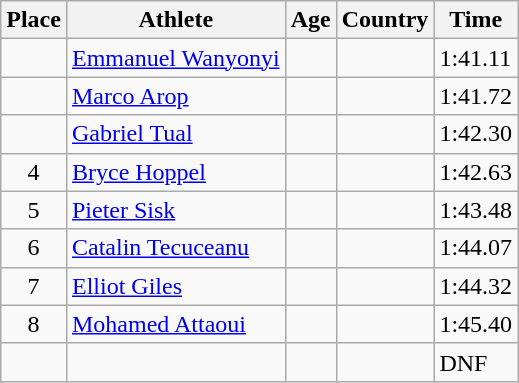<table class="wikitable mw-datatable sortable">
<tr>
<th>Place</th>
<th>Athlete</th>
<th>Age</th>
<th>Country</th>
<th>Time</th>
</tr>
<tr>
<td align=center></td>
<td><a href='#'>Emmanuel Wanyonyi</a></td>
<td></td>
<td></td>
<td>1:41.11</td>
</tr>
<tr>
<td align=center></td>
<td><a href='#'>Marco Arop</a></td>
<td></td>
<td></td>
<td>1:41.72</td>
</tr>
<tr>
<td align=center></td>
<td><a href='#'>Gabriel Tual</a></td>
<td></td>
<td></td>
<td>1:42.30</td>
</tr>
<tr>
<td align=center>4</td>
<td><a href='#'>Bryce Hoppel</a></td>
<td></td>
<td></td>
<td>1:42.63</td>
</tr>
<tr>
<td align=center>5</td>
<td><a href='#'>Pieter Sisk</a></td>
<td></td>
<td></td>
<td>1:43.48</td>
</tr>
<tr>
<td align=center>6</td>
<td><a href='#'>Catalin Tecuceanu</a></td>
<td></td>
<td></td>
<td>1:44.07</td>
</tr>
<tr>
<td align=center>7</td>
<td><a href='#'>Elliot Giles</a></td>
<td></td>
<td></td>
<td>1:44.32</td>
</tr>
<tr>
<td align=center>8</td>
<td><a href='#'>Mohamed Attaoui</a></td>
<td></td>
<td></td>
<td>1:45.40</td>
</tr>
<tr>
<td align=center></td>
<td></td>
<td></td>
<td></td>
<td>DNF</td>
</tr>
</table>
